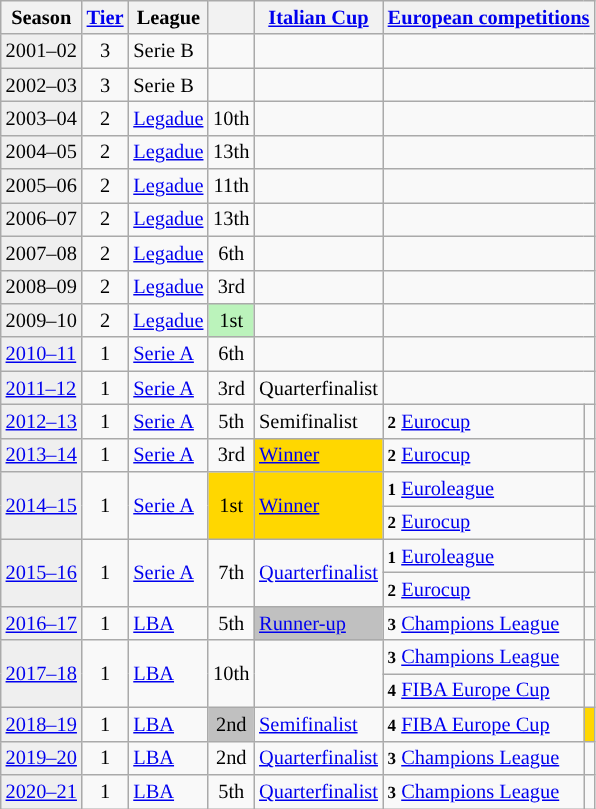<table class="wikitable" style="font-size:85%">
<tr bgcolor=>
<th>Season</th>
<th><a href='#'>Tier</a></th>
<th>League</th>
<th></th>
<th><a href='#'>Italian Cup</a></th>
<th colspan=2><a href='#'>European competitions</a></th>
</tr>
<tr>
<td style="background:#efefef;">2001–02</td>
<td style="text-align:center;">3</td>
<td>Serie B</td>
<td style="text-align:center;"></td>
<td></td>
<td colspan=2></td>
</tr>
<tr>
<td style="background:#efefef;">2002–03</td>
<td style="text-align:center;">3</td>
<td>Serie B</td>
<td style="text-align:center;"></td>
<td></td>
<td colspan=2></td>
</tr>
<tr>
<td style="background:#efefef;">2003–04</td>
<td style="text-align:center;">2</td>
<td><a href='#'>Legadue</a></td>
<td style="text-align:center;">10th</td>
<td></td>
<td colspan=2></td>
</tr>
<tr>
<td style="background:#efefef;">2004–05</td>
<td style="text-align:center;">2</td>
<td><a href='#'>Legadue</a></td>
<td style="text-align:center;">13th</td>
<td></td>
<td colspan=2></td>
</tr>
<tr>
<td style="background:#efefef;">2005–06</td>
<td style="text-align:center;">2</td>
<td><a href='#'>Legadue</a></td>
<td style="text-align:center;">11th</td>
<td></td>
<td colspan=2></td>
</tr>
<tr>
<td style="background:#efefef;">2006–07</td>
<td style="text-align:center;">2</td>
<td><a href='#'>Legadue</a></td>
<td style="text-align:center;">13th</td>
<td></td>
<td colspan=2></td>
</tr>
<tr>
<td style="background:#efefef;">2007–08</td>
<td style="text-align:center;">2</td>
<td><a href='#'>Legadue</a></td>
<td style="text-align:center;">6th</td>
<td></td>
<td colspan=2></td>
</tr>
<tr>
<td style="background:#efefef;">2008–09</td>
<td style="text-align:center;">2</td>
<td><a href='#'>Legadue</a></td>
<td style="text-align:center;">3rd</td>
<td></td>
<td colspan=2></td>
</tr>
<tr>
<td style="background:#efefef;">2009–10</td>
<td style="text-align:center;">2</td>
<td><a href='#'>Legadue</a></td>
<td style="text-align:center;" bgcolor=#BBF3BB>1st</td>
<td></td>
<td colspan=2></td>
</tr>
<tr>
<td style="background:#efefef;"><a href='#'>2010–11</a></td>
<td style="text-align:center;">1</td>
<td><a href='#'>Serie A</a></td>
<td style="text-align:center;">6th</td>
<td></td>
<td colspan=2></td>
</tr>
<tr>
<td style="background:#efefef;"><a href='#'>2011–12</a></td>
<td style="text-align:center;">1</td>
<td><a href='#'>Serie A</a></td>
<td style="text-align:center;">3rd</td>
<td>Quarterfinalist</td>
<td colspan=2></td>
</tr>
<tr>
<td style="background:#efefef;"><a href='#'>2012–13</a></td>
<td style="text-align:center;">1</td>
<td><a href='#'>Serie A</a></td>
<td style="text-align:center;">5th</td>
<td>Semifinalist</td>
<td><small><strong>2</strong></small> <a href='#'>Eurocup</a></td>
<td align=center></td>
</tr>
<tr>
<td style="background:#efefef;"><a href='#'>2013–14</a></td>
<td style="text-align:center;">1</td>
<td><a href='#'>Serie A</a></td>
<td style="text-align:center;">3rd</td>
<td style="background:gold"><a href='#'>Winner</a></td>
<td><small><strong>2</strong></small> <a href='#'>Eurocup</a></td>
<td style="text-align:center;"></td>
</tr>
<tr>
<td rowspan="2" style="background:#efefef;"><a href='#'>2014–15</a></td>
<td rowspan="2" style="text-align:center;">1</td>
<td rowspan="2"><a href='#'>Serie A</a></td>
<td rowspan="2" style="text-align:center;" bgcolor="gold">1st</td>
<td rowspan="2" style="background:gold"><a href='#'>Winner</a></td>
<td><small><strong>1</strong></small> <a href='#'>Euroleague</a></td>
<td style="text-align:center;"></td>
</tr>
<tr>
<td><small><strong>2</strong></small> <a href='#'>Eurocup</a></td>
<td align=center></td>
</tr>
<tr>
<td rowspan="2" style="background:#efefef;"><a href='#'>2015–16</a></td>
<td rowspan="2" style="text-align:center;">1</td>
<td rowspan="2"><a href='#'>Serie A</a></td>
<td rowspan="2" style="text-align:center;">7th</td>
<td rowspan="2"><a href='#'>Quarterfinalist</a></td>
<td><small><strong>1</strong></small> <a href='#'>Euroleague</a></td>
<td style="text-align:center;"></td>
</tr>
<tr>
<td><small><strong>2</strong></small> <a href='#'>Eurocup</a></td>
<td align=center></td>
</tr>
<tr>
<td style="background:#efefef;"><a href='#'>2016–17</a></td>
<td style="text-align:center;">1</td>
<td><a href='#'>LBA</a></td>
<td style="text-align:center;">5th</td>
<td bgcolor=silver><a href='#'>Runner-up</a></td>
<td><small><strong>3</strong></small> <a href='#'>Champions League</a></td>
<td align=center></td>
</tr>
<tr>
<td rowspan="2" style="background:#efefef;"><a href='#'>2017–18</a></td>
<td rowspan="2" style="text-align:center;">1</td>
<td rowspan="2"><a href='#'>LBA</a></td>
<td rowspan="2" style="text-align:center;">10th</td>
<td rowspan="2"></td>
<td><small><strong>3</strong></small> <a href='#'>Champions League</a></td>
<td style="text-align:center;"></td>
</tr>
<tr>
<td><small><strong>4</strong></small> <a href='#'>FIBA Europe Cup</a></td>
<td align=center></td>
</tr>
<tr>
<td style="background:#efefef;"><a href='#'>2018–19</a></td>
<td style="text-align:center;">1</td>
<td><a href='#'>LBA</a></td>
<td style="text-align:center;" bgcolor="silver">2nd</td>
<td><a href='#'>Semifinalist</a></td>
<td><small><strong>4</strong></small> <a href='#'>FIBA Europe Cup</a></td>
<td align=center bgcolor=gold></td>
</tr>
<tr>
<td style="background:#efefef;"><a href='#'>2019–20</a></td>
<td style="text-align:center;">1</td>
<td><a href='#'>LBA</a></td>
<td style="text-align:center;">2nd</td>
<td><a href='#'>Quarterfinalist</a></td>
<td><small><strong>3</strong></small> <a href='#'>Champions League</a></td>
<td></td>
</tr>
<tr>
<td style="background:#efefef;"><a href='#'>2020–21</a></td>
<td style="text-align:center;">1</td>
<td><a href='#'>LBA</a></td>
<td style="text-align:center;">5th</td>
<td><a href='#'>Quarterfinalist</a></td>
<td><small><strong>3</strong></small> <a href='#'>Champions League</a></td>
<td></td>
</tr>
</table>
